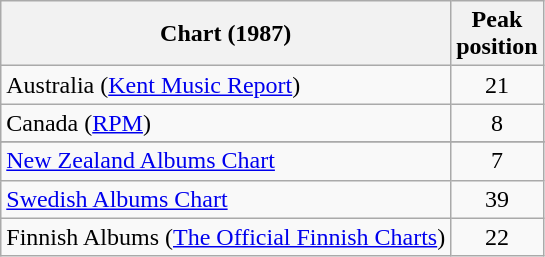<table class="wikitable sortable plainrowheaders">
<tr>
<th>Chart (1987)</th>
<th>Peak<br>position</th>
</tr>
<tr>
<td>Australia (<a href='#'>Kent Music Report</a>)</td>
<td style="text-align:center;">21</td>
</tr>
<tr>
<td>Canada (<a href='#'>RPM</a>)</td>
<td style="text-align:center;">8</td>
</tr>
<tr>
</tr>
<tr>
</tr>
<tr>
</tr>
<tr>
</tr>
<tr>
<td align="left"><a href='#'>New Zealand Albums Chart</a></td>
<td style="text-align:center;">7</td>
</tr>
<tr>
<td align="left"><a href='#'>Swedish Albums Chart</a></td>
<td style="text-align:center;">39</td>
</tr>
<tr>
<td>Finnish Albums (<a href='#'>The Official Finnish Charts</a>)</td>
<td style="text-align:center;">22</td>
</tr>
</table>
